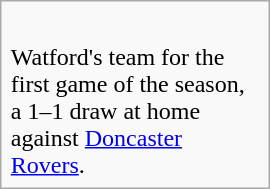<table class="infobox" style="width:180px;">
<tr>
<td><div><br>












</div></td>
</tr>
<tr>
<td>Watford's team for the first game of the season, a 1–1 draw at home against <a href='#'>Doncaster Rovers</a>.</td>
</tr>
</table>
